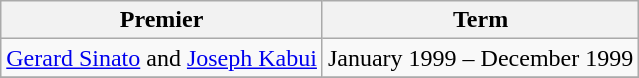<table class="wikitable">
<tr>
<th><strong>Premier</strong></th>
<th><strong>Term</strong></th>
</tr>
<tr>
<td><a href='#'>Gerard Sinato</a> and <a href='#'>Joseph Kabui</a></td>
<td>January 1999 – December 1999</td>
</tr>
<tr>
</tr>
</table>
